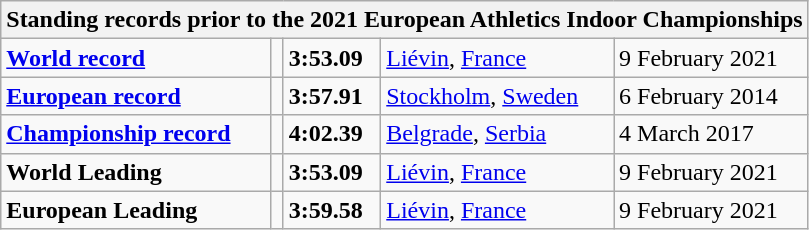<table class="wikitable">
<tr>
<th colspan="5">Standing records prior to the 2021 European Athletics Indoor Championships</th>
</tr>
<tr>
<td><strong><a href='#'>World record</a></strong></td>
<td></td>
<td><strong>3:53.09</strong></td>
<td><a href='#'>Liévin</a>, <a href='#'>France</a></td>
<td>9 February 2021</td>
</tr>
<tr>
<td><strong><a href='#'>European record</a></strong></td>
<td></td>
<td><strong>3:57.91</strong></td>
<td><a href='#'>Stockholm</a>, <a href='#'>Sweden</a></td>
<td>6 February 2014</td>
</tr>
<tr>
<td><strong><a href='#'>Championship record</a></strong></td>
<td></td>
<td><strong>4:02.39</strong></td>
<td><a href='#'>Belgrade</a>, <a href='#'>Serbia</a></td>
<td>4 March 2017</td>
</tr>
<tr>
<td><strong>World Leading</strong></td>
<td></td>
<td><strong>3:53.09</strong></td>
<td><a href='#'>Liévin</a>, <a href='#'>France</a></td>
<td>9 February 2021</td>
</tr>
<tr>
<td><strong>European Leading</strong></td>
<td></td>
<td><strong>3:59.58</strong></td>
<td><a href='#'>Liévin</a>, <a href='#'>France</a></td>
<td>9 February 2021</td>
</tr>
</table>
